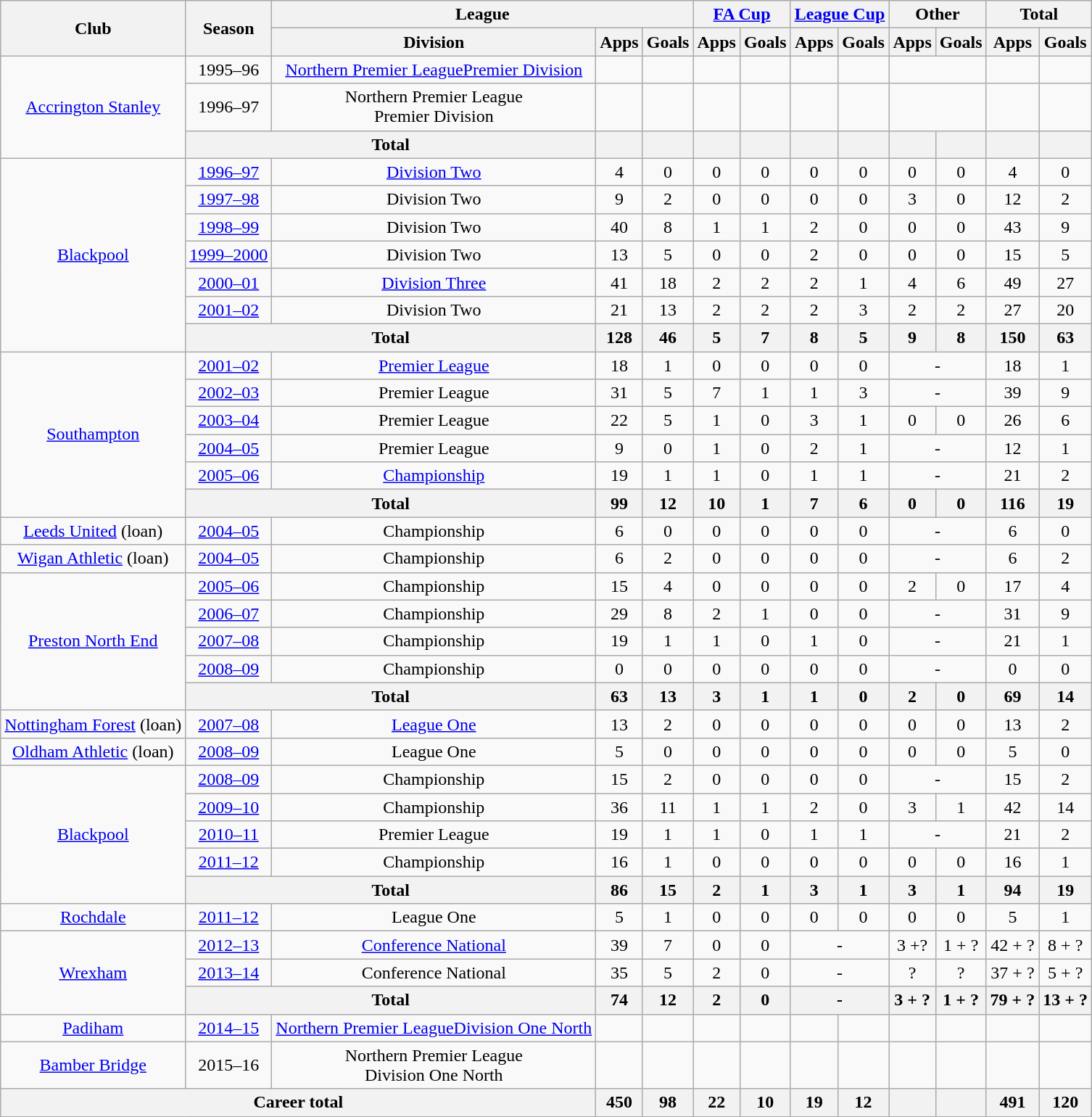<table class="wikitable" style="text-align:center">
<tr>
<th rowspan="2">Club</th>
<th rowspan="2">Season</th>
<th colspan="3">League</th>
<th colspan="2"><a href='#'>FA Cup</a></th>
<th colspan="2"><a href='#'>League Cup</a></th>
<th colspan="2">Other</th>
<th colspan="2">Total</th>
</tr>
<tr>
<th>Division</th>
<th>Apps</th>
<th>Goals</th>
<th>Apps</th>
<th>Goals</th>
<th>Apps</th>
<th>Goals</th>
<th>Apps</th>
<th>Goals</th>
<th>Apps</th>
<th>Goals</th>
</tr>
<tr>
<td rowspan="3"><a href='#'>Accrington Stanley</a></td>
<td>1995–96</td>
<td><a href='#'>Northern Premier LeaguePremier Division</a></td>
<td></td>
<td></td>
<td></td>
<td></td>
<td></td>
<td></td>
<td colspan="2"></td>
<td></td>
<td></td>
</tr>
<tr>
<td>1996–97</td>
<td>Northern Premier League<br>Premier Division</td>
<td></td>
<td></td>
<td></td>
<td></td>
<td></td>
<td></td>
<td colspan="2"></td>
<td></td>
<td></td>
</tr>
<tr>
<th colspan="2">Total</th>
<th></th>
<th></th>
<th></th>
<th></th>
<th></th>
<th></th>
<th></th>
<th></th>
<th></th>
<th></th>
</tr>
<tr>
<td rowspan="7"><a href='#'>Blackpool</a></td>
<td><a href='#'>1996–97</a></td>
<td><a href='#'>Division Two</a></td>
<td>4</td>
<td>0</td>
<td>0</td>
<td>0</td>
<td>0</td>
<td>0</td>
<td>0</td>
<td>0</td>
<td>4</td>
<td>0</td>
</tr>
<tr>
<td><a href='#'>1997–98</a></td>
<td>Division Two</td>
<td>9</td>
<td>2</td>
<td>0</td>
<td>0</td>
<td>0</td>
<td>0</td>
<td>3</td>
<td>0</td>
<td>12</td>
<td>2</td>
</tr>
<tr>
<td><a href='#'>1998–99</a></td>
<td>Division Two</td>
<td>40</td>
<td>8</td>
<td>1</td>
<td>1</td>
<td>2</td>
<td>0</td>
<td>0</td>
<td>0</td>
<td>43</td>
<td>9</td>
</tr>
<tr>
<td><a href='#'>1999–2000</a></td>
<td>Division Two</td>
<td>13</td>
<td>5</td>
<td>0</td>
<td>0</td>
<td>2</td>
<td>0</td>
<td>0</td>
<td>0</td>
<td>15</td>
<td>5</td>
</tr>
<tr>
<td><a href='#'>2000–01</a></td>
<td><a href='#'>Division Three</a></td>
<td>41</td>
<td>18</td>
<td>2</td>
<td>2</td>
<td>2</td>
<td>1</td>
<td>4</td>
<td>6</td>
<td>49</td>
<td>27</td>
</tr>
<tr>
<td><a href='#'>2001–02</a></td>
<td>Division Two</td>
<td>21</td>
<td>13</td>
<td>2</td>
<td>2</td>
<td>2</td>
<td>3</td>
<td>2</td>
<td>2</td>
<td>27</td>
<td>20</td>
</tr>
<tr>
<th colspan="2">Total</th>
<th>128</th>
<th>46</th>
<th>5</th>
<th>7</th>
<th>8</th>
<th>5</th>
<th>9</th>
<th>8</th>
<th>150</th>
<th>63</th>
</tr>
<tr>
<td rowspan="6"><a href='#'>Southampton</a></td>
<td><a href='#'>2001–02</a></td>
<td><a href='#'>Premier League</a></td>
<td>18</td>
<td>1</td>
<td>0</td>
<td>0</td>
<td>0</td>
<td>0</td>
<td colspan="2">-</td>
<td>18</td>
<td>1</td>
</tr>
<tr>
<td><a href='#'>2002–03</a></td>
<td>Premier League</td>
<td>31</td>
<td>5</td>
<td>7</td>
<td>1</td>
<td>1</td>
<td>3</td>
<td colspan="2">-</td>
<td>39</td>
<td>9</td>
</tr>
<tr>
<td><a href='#'>2003–04</a></td>
<td>Premier League</td>
<td>22</td>
<td>5</td>
<td>1</td>
<td>0</td>
<td>3</td>
<td>1</td>
<td>0</td>
<td>0</td>
<td>26</td>
<td>6</td>
</tr>
<tr>
<td><a href='#'>2004–05</a></td>
<td>Premier League</td>
<td>9</td>
<td>0</td>
<td>1</td>
<td>0</td>
<td>2</td>
<td>1</td>
<td colspan="2">-</td>
<td>12</td>
<td>1</td>
</tr>
<tr>
<td><a href='#'>2005–06</a></td>
<td><a href='#'>Championship</a></td>
<td>19</td>
<td>1</td>
<td>1</td>
<td>0</td>
<td>1</td>
<td>1</td>
<td colspan="2">-</td>
<td>21</td>
<td>2</td>
</tr>
<tr>
<th colspan="2">Total</th>
<th>99</th>
<th>12</th>
<th>10</th>
<th>1</th>
<th>7</th>
<th>6</th>
<th>0</th>
<th>0</th>
<th>116</th>
<th>19</th>
</tr>
<tr>
<td><a href='#'>Leeds United</a> (loan)</td>
<td><a href='#'>2004–05</a></td>
<td>Championship</td>
<td>6</td>
<td>0</td>
<td>0</td>
<td>0</td>
<td>0</td>
<td>0</td>
<td colspan="2">-</td>
<td>6</td>
<td>0</td>
</tr>
<tr>
<td><a href='#'>Wigan Athletic</a> (loan)</td>
<td><a href='#'>2004–05</a></td>
<td>Championship</td>
<td>6</td>
<td>2</td>
<td>0</td>
<td>0</td>
<td>0</td>
<td>0</td>
<td colspan="2">-</td>
<td>6</td>
<td>2</td>
</tr>
<tr>
<td rowspan="5"><a href='#'>Preston North End</a></td>
<td><a href='#'>2005–06</a></td>
<td>Championship</td>
<td>15</td>
<td>4</td>
<td>0</td>
<td>0</td>
<td>0</td>
<td>0</td>
<td>2</td>
<td>0</td>
<td>17</td>
<td>4</td>
</tr>
<tr>
<td><a href='#'>2006–07</a></td>
<td>Championship</td>
<td>29</td>
<td>8</td>
<td>2</td>
<td>1</td>
<td>0</td>
<td>0</td>
<td colspan="2">-</td>
<td>31</td>
<td>9</td>
</tr>
<tr>
<td><a href='#'>2007–08</a></td>
<td>Championship</td>
<td>19</td>
<td>1</td>
<td>1</td>
<td>0</td>
<td>1</td>
<td>0</td>
<td colspan="2">-</td>
<td>21</td>
<td>1</td>
</tr>
<tr>
<td><a href='#'>2008–09</a></td>
<td>Championship</td>
<td>0</td>
<td>0</td>
<td>0</td>
<td>0</td>
<td>0</td>
<td>0</td>
<td colspan="2">-</td>
<td>0</td>
<td>0</td>
</tr>
<tr>
<th colspan="2">Total</th>
<th>63</th>
<th>13</th>
<th>3</th>
<th>1</th>
<th>1</th>
<th>0</th>
<th>2</th>
<th>0</th>
<th>69</th>
<th>14</th>
</tr>
<tr>
<td><a href='#'>Nottingham Forest</a> (loan)</td>
<td><a href='#'>2007–08</a></td>
<td><a href='#'>League One</a></td>
<td>13</td>
<td>2</td>
<td>0</td>
<td>0</td>
<td>0</td>
<td>0</td>
<td>0</td>
<td>0</td>
<td>13</td>
<td>2</td>
</tr>
<tr>
<td><a href='#'>Oldham Athletic</a> (loan)</td>
<td><a href='#'>2008–09</a></td>
<td>League One</td>
<td>5</td>
<td>0</td>
<td>0</td>
<td>0</td>
<td>0</td>
<td>0</td>
<td>0</td>
<td>0</td>
<td>5</td>
<td>0</td>
</tr>
<tr>
<td rowspan="5"><a href='#'>Blackpool</a></td>
<td><a href='#'>2008–09</a></td>
<td>Championship</td>
<td>15</td>
<td>2</td>
<td>0</td>
<td>0</td>
<td>0</td>
<td>0</td>
<td colspan="2">-</td>
<td>15</td>
<td>2</td>
</tr>
<tr>
<td><a href='#'>2009–10</a></td>
<td>Championship</td>
<td>36</td>
<td>11</td>
<td>1</td>
<td>1</td>
<td>2</td>
<td>0</td>
<td>3</td>
<td>1</td>
<td>42</td>
<td>14</td>
</tr>
<tr>
<td><a href='#'>2010–11</a></td>
<td>Premier League</td>
<td>19</td>
<td>1</td>
<td>1</td>
<td>0</td>
<td>1</td>
<td>1</td>
<td colspan="2">-</td>
<td>21</td>
<td>2</td>
</tr>
<tr>
<td><a href='#'>2011–12</a></td>
<td>Championship</td>
<td>16</td>
<td>1</td>
<td>0</td>
<td>0</td>
<td>0</td>
<td>0</td>
<td>0</td>
<td>0</td>
<td>16</td>
<td>1</td>
</tr>
<tr>
<th colspan="2">Total</th>
<th>86</th>
<th>15</th>
<th>2</th>
<th>1</th>
<th>3</th>
<th>1</th>
<th>3</th>
<th>1</th>
<th>94</th>
<th>19</th>
</tr>
<tr>
<td><a href='#'>Rochdale</a></td>
<td><a href='#'>2011–12</a></td>
<td>League One</td>
<td>5</td>
<td>1</td>
<td>0</td>
<td>0</td>
<td>0</td>
<td>0</td>
<td>0</td>
<td>0</td>
<td>5</td>
<td>1</td>
</tr>
<tr>
<td rowspan="3"><a href='#'>Wrexham</a></td>
<td><a href='#'>2012–13</a></td>
<td><a href='#'>Conference National</a></td>
<td>39</td>
<td>7</td>
<td>0</td>
<td>0</td>
<td colspan="2">-</td>
<td>3  +? </td>
<td>1  + ? </td>
<td>42 + ? </td>
<td>8 + ? </td>
</tr>
<tr>
<td><a href='#'>2013–14</a></td>
<td>Conference National</td>
<td>35</td>
<td>5</td>
<td>2</td>
<td>0</td>
<td colspan="2">-</td>
<td>? </td>
<td>? </td>
<td>37 + ? </td>
<td>5 + ? </td>
</tr>
<tr>
<th colspan="2">Total</th>
<th>74</th>
<th>12</th>
<th>2</th>
<th>0</th>
<th colspan="2">-</th>
<th>3 + ? </th>
<th>1 + ? </th>
<th>79 + ? </th>
<th>13 + ? </th>
</tr>
<tr>
<td><a href='#'>Padiham</a></td>
<td><a href='#'>2014–15</a></td>
<td><a href='#'>Northern Premier LeagueDivision One North</a></td>
<td></td>
<td></td>
<td></td>
<td></td>
<td></td>
<td></td>
<td></td>
<td></td>
<td></td>
<td></td>
</tr>
<tr>
<td><a href='#'>Bamber Bridge</a></td>
<td>2015–16</td>
<td>Northern Premier League<br>Division One North</td>
<td></td>
<td></td>
<td></td>
<td></td>
<td></td>
<td></td>
<td></td>
<td></td>
<td></td>
<td></td>
</tr>
<tr>
<th colspan="3">Career total</th>
<th>450</th>
<th>98</th>
<th>22</th>
<th>10</th>
<th>19</th>
<th>12</th>
<th></th>
<th></th>
<th>491</th>
<th>120</th>
</tr>
</table>
